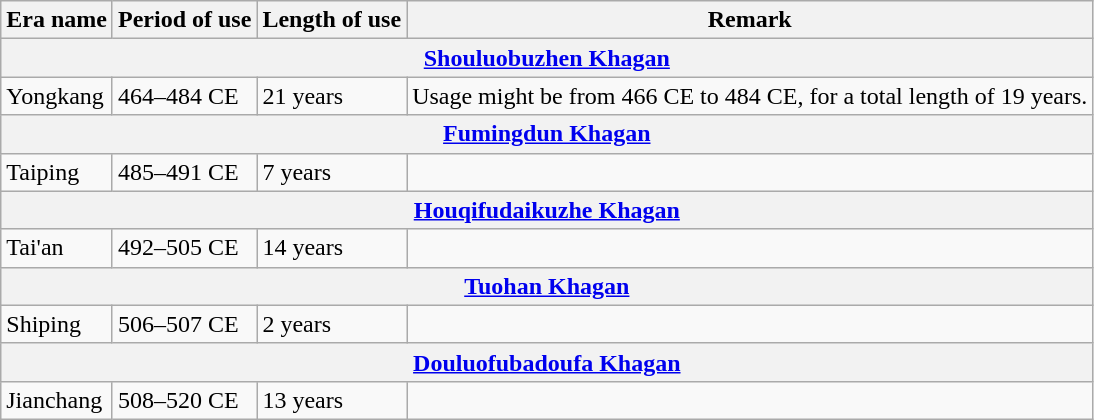<table class="wikitable">
<tr>
<th>Era name</th>
<th>Period of use</th>
<th>Length of use</th>
<th>Remark</th>
</tr>
<tr>
<th colspan="4"><a href='#'>Shouluobuzhen Khagan</a><br></th>
</tr>
<tr>
<td>Yongkang<br></td>
<td>464–484 CE</td>
<td>21 years</td>
<td>Usage might be from 466 CE to 484 CE, for a total length of 19 years. </td>
</tr>
<tr>
<th colspan="4"><a href='#'>Fumingdun Khagan</a><br></th>
</tr>
<tr>
<td>Taiping<br></td>
<td>485–491 CE</td>
<td>7 years</td>
<td></td>
</tr>
<tr>
<th colspan="4"><a href='#'>Houqifudaikuzhe Khagan</a><br></th>
</tr>
<tr>
<td>Tai'an<br></td>
<td>492–505 CE</td>
<td>14 years</td>
<td></td>
</tr>
<tr>
<th colspan="4"><a href='#'>Tuohan Khagan</a><br></th>
</tr>
<tr>
<td>Shiping<br></td>
<td>506–507 CE</td>
<td>2 years</td>
<td></td>
</tr>
<tr>
<th colspan="4"><a href='#'>Douluofubadoufa Khagan</a><br></th>
</tr>
<tr>
<td>Jianchang<br></td>
<td>508–520 CE</td>
<td>13 years</td>
<td></td>
</tr>
</table>
